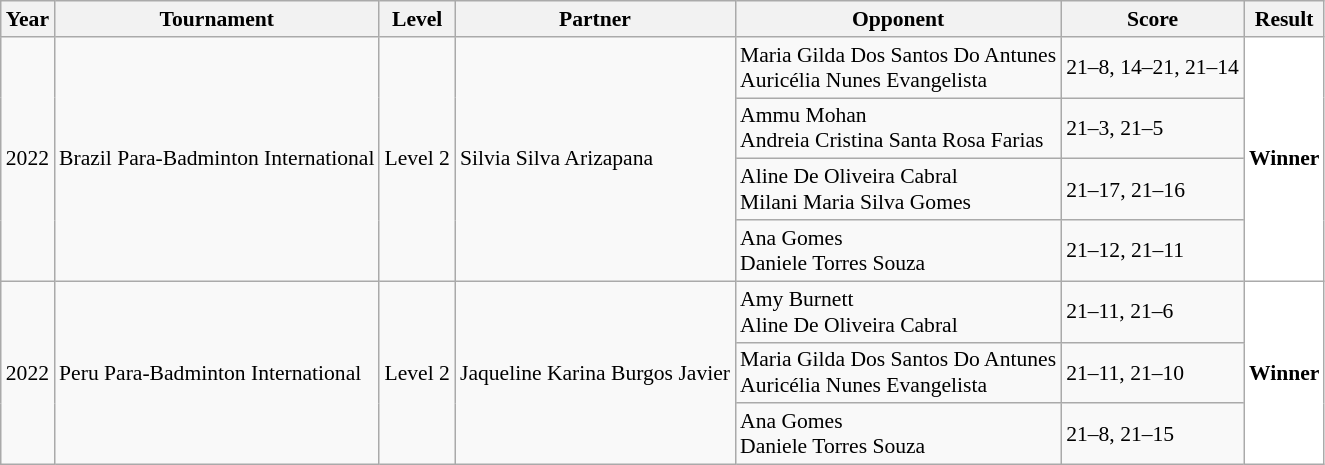<table class="sortable wikitable" style="font-size: 90%;">
<tr>
<th>Year</th>
<th>Tournament</th>
<th>Level</th>
<th>Partner</th>
<th>Opponent</th>
<th>Score</th>
<th>Result</th>
</tr>
<tr>
<td rowspan="4" align="center">2022</td>
<td rowspan="4" align="left">Brazil Para-Badminton International</td>
<td rowspan="4" align="left">Level 2</td>
<td rowspan="4"> Silvia Silva Arizapana</td>
<td align="left"> Maria Gilda Dos Santos Do Antunes<br> Auricélia Nunes Evangelista</td>
<td align="left">21–8, 14–21, 21–14</td>
<td rowspan="4" style="text-align:left; background:white"> <strong>Winner</strong></td>
</tr>
<tr>
<td align="left"> Ammu Mohan<br> Andreia Cristina Santa Rosa Farias</td>
<td align="left">21–3, 21–5</td>
</tr>
<tr>
<td align="left"> Aline De Oliveira Cabral<br> Milani Maria Silva Gomes</td>
<td align="left">21–17, 21–16</td>
</tr>
<tr>
<td align="left"> Ana Gomes<br> Daniele Torres Souza</td>
<td align="left">21–12, 21–11</td>
</tr>
<tr>
<td rowspan="3" align="center">2022</td>
<td rowspan="3" align="left">Peru Para-Badminton International</td>
<td rowspan="3" align="left">Level 2</td>
<td rowspan="3"> Jaqueline Karina Burgos Javier</td>
<td align="left"> Amy Burnett<br> Aline De Oliveira Cabral</td>
<td align="left">21–11, 21–6</td>
<td rowspan="3" style="text-align:left; background:white"> <strong>Winner</strong></td>
</tr>
<tr>
<td align="left"> Maria Gilda Dos Santos Do Antunes<br> Auricélia Nunes Evangelista</td>
<td align="left">21–11, 21–10</td>
</tr>
<tr>
<td align="left"> Ana Gomes<br> Daniele Torres Souza</td>
<td align="left">21–8, 21–15</td>
</tr>
</table>
